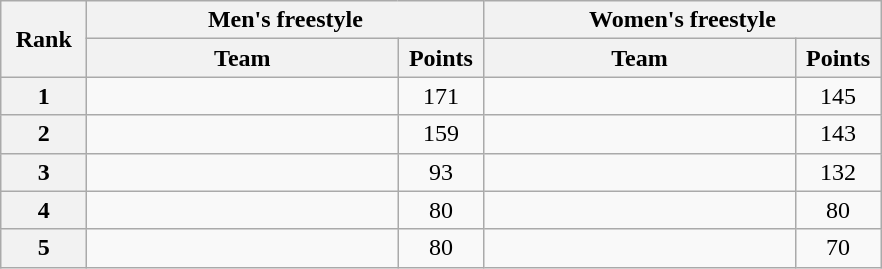<table class="wikitable" style="text-align:center;">
<tr>
<th rowspan="2" width="50">Rank</th>
<th colspan="2">Men's freestyle</th>
<th colspan="2">Women's freestyle</th>
</tr>
<tr>
<th width="200">Team</th>
<th width="50">Points</th>
<th width="200">Team</th>
<th width="50">Points</th>
</tr>
<tr>
<th>1</th>
<td align="left"></td>
<td>171</td>
<td align="left"></td>
<td>145</td>
</tr>
<tr>
<th>2</th>
<td align="left"></td>
<td>159</td>
<td align="left"></td>
<td>143</td>
</tr>
<tr>
<th>3</th>
<td align="left"></td>
<td>93</td>
<td align="left"></td>
<td>132</td>
</tr>
<tr>
<th>4</th>
<td align="left"></td>
<td>80</td>
<td align="left"></td>
<td>80</td>
</tr>
<tr>
<th>5</th>
<td align="left"></td>
<td>80</td>
<td align="left"></td>
<td>70</td>
</tr>
</table>
